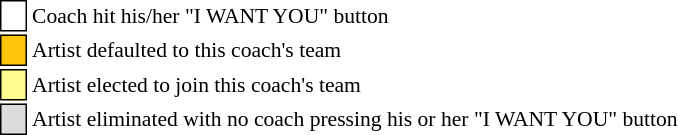<table class="toccolours" style="font-size: 90%; white-space: nowrap;">
<tr>
<td style="background:white; border: 1px solid black;"> <strong></strong> </td>
<td>Coach hit his/her "I WANT YOU" button</td>
</tr>
<tr>
<td style="background:#FFC40C; border: 1px solid black">    </td>
<td>Artist defaulted to this coach's team</td>
</tr>
<tr>
<td style="background:#fdfc8f; border: 1px solid black;">    </td>
<td style="padding-right: 8px">Artist elected to join this coach's team</td>
</tr>
<tr>
<td style="background:#DCDCDC; border: 1px solid black">    </td>
<td>Artist eliminated with no coach pressing his or her "I WANT YOU" button</td>
</tr>
<tr>
</tr>
</table>
